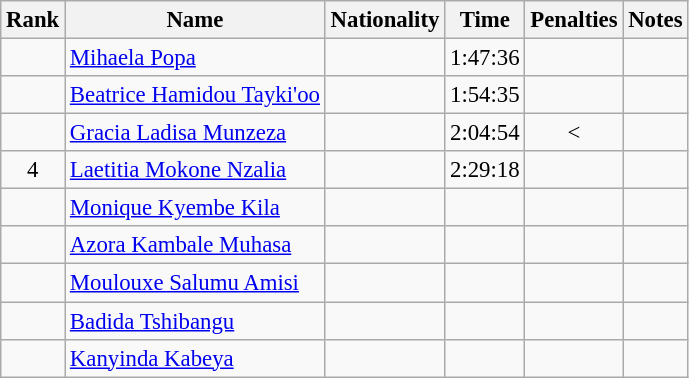<table class="wikitable sortable" style="text-align:center;font-size:95%">
<tr>
<th>Rank</th>
<th>Name</th>
<th>Nationality</th>
<th>Time</th>
<th>Penalties</th>
<th>Notes</th>
</tr>
<tr>
<td></td>
<td align=left><a href='#'>Mihaela Popa</a></td>
<td align=left></td>
<td>1:47:36</td>
<td></td>
<td></td>
</tr>
<tr>
<td></td>
<td align=left><a href='#'>Beatrice Hamidou Tayki'oo</a></td>
<td align=left></td>
<td>1:54:35</td>
<td></td>
<td></td>
</tr>
<tr>
<td></td>
<td align=left><a href='#'>Gracia Ladisa Munzeza</a></td>
<td align=left></td>
<td>2:04:54</td>
<td><</td>
<td></td>
</tr>
<tr>
<td>4</td>
<td align=left><a href='#'>Laetitia Mokone Nzalia</a></td>
<td align=left></td>
<td>2:29:18</td>
<td></td>
<td></td>
</tr>
<tr>
<td></td>
<td align=left><a href='#'>Monique Kyembe Kila</a></td>
<td align=left></td>
<td></td>
<td></td>
<td></td>
</tr>
<tr>
<td></td>
<td align=left><a href='#'>Azora Kambale Muhasa</a></td>
<td align=left></td>
<td></td>
<td></td>
<td></td>
</tr>
<tr>
<td></td>
<td align=left><a href='#'>Moulouxe Salumu Amisi</a></td>
<td align=left></td>
<td></td>
<td></td>
<td></td>
</tr>
<tr>
<td></td>
<td align=left><a href='#'>Badida Tshibangu</a></td>
<td align=left></td>
<td></td>
<td></td>
<td></td>
</tr>
<tr>
<td></td>
<td align=left><a href='#'>Kanyinda Kabeya</a></td>
<td align=left></td>
<td></td>
<td></td>
<td></td>
</tr>
</table>
